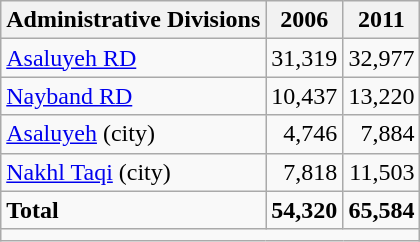<table class="wikitable">
<tr>
<th>Administrative Divisions</th>
<th>2006</th>
<th>2011</th>
</tr>
<tr>
<td><a href='#'>Asaluyeh RD</a></td>
<td style="text-align: right;">31,319</td>
<td style="text-align: right;">32,977</td>
</tr>
<tr>
<td><a href='#'>Nayband RD</a></td>
<td style="text-align: right;">10,437</td>
<td style="text-align: right;">13,220</td>
</tr>
<tr>
<td><a href='#'>Asaluyeh</a> (city)</td>
<td style="text-align: right;">4,746</td>
<td style="text-align: right;">7,884</td>
</tr>
<tr>
<td><a href='#'>Nakhl Taqi</a> (city)</td>
<td style="text-align: right;">7,818</td>
<td style="text-align: right;">11,503</td>
</tr>
<tr>
<td><strong>Total</strong></td>
<td style="text-align: right;"><strong>54,320</strong></td>
<td style="text-align: right;"><strong>65,584</strong></td>
</tr>
<tr>
<td colspan=3></td>
</tr>
</table>
